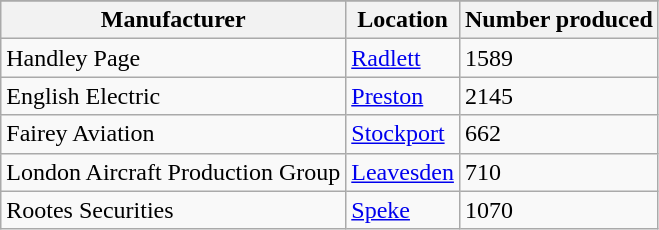<table class="wikitable">
<tr>
</tr>
<tr>
<th>Manufacturer</th>
<th>Location</th>
<th>Number produced</th>
</tr>
<tr>
<td>Handley Page</td>
<td><a href='#'>Radlett</a></td>
<td>1589</td>
</tr>
<tr>
<td>English Electric</td>
<td><a href='#'>Preston</a></td>
<td>2145</td>
</tr>
<tr>
<td>Fairey Aviation</td>
<td><a href='#'>Stockport</a></td>
<td>662</td>
</tr>
<tr>
<td>London Aircraft Production Group</td>
<td><a href='#'>Leavesden</a></td>
<td>710</td>
</tr>
<tr>
<td>Rootes Securities</td>
<td><a href='#'>Speke</a></td>
<td>1070</td>
</tr>
</table>
